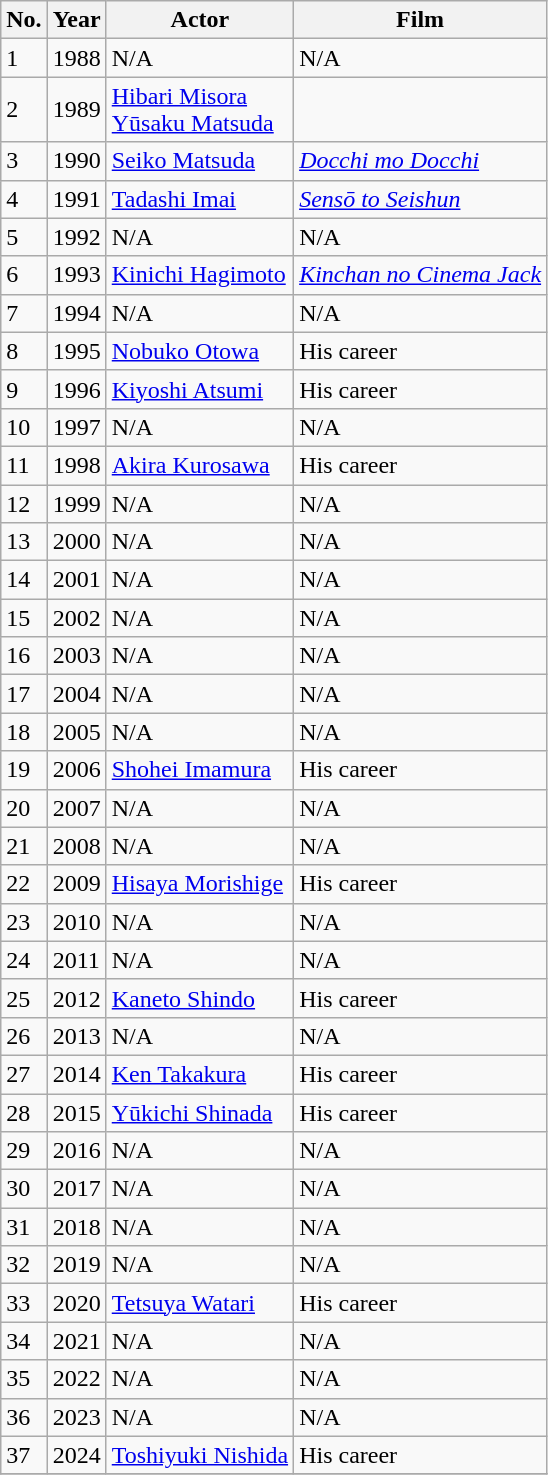<table class="wikitable">
<tr>
<th>No.</th>
<th>Year</th>
<th>Actor</th>
<th>Film</th>
</tr>
<tr>
<td>1</td>
<td>1988</td>
<td>N/A</td>
<td>N/A</td>
</tr>
<tr>
<td>2</td>
<td>1989</td>
<td><a href='#'>Hibari Misora</a><br><a href='#'>Yūsaku Matsuda</a></td>
<td></td>
</tr>
<tr>
<td>3</td>
<td>1990</td>
<td><a href='#'>Seiko Matsuda</a></td>
<td><em><a href='#'>Docchi mo Docchi</a></em></td>
</tr>
<tr>
<td>4</td>
<td>1991</td>
<td><a href='#'>Tadashi Imai</a></td>
<td><em><a href='#'>Sensō to Seishun</a></em></td>
</tr>
<tr>
<td>5</td>
<td>1992</td>
<td>N/A</td>
<td>N/A</td>
</tr>
<tr>
<td>6</td>
<td>1993</td>
<td><a href='#'>Kinichi Hagimoto</a></td>
<td><em><a href='#'>Kinchan no Cinema Jack</a></em></td>
</tr>
<tr>
<td>7</td>
<td>1994</td>
<td>N/A</td>
<td>N/A</td>
</tr>
<tr>
<td>8</td>
<td>1995</td>
<td><a href='#'>Nobuko Otowa</a></td>
<td>His career</td>
</tr>
<tr>
<td>9</td>
<td>1996</td>
<td><a href='#'>Kiyoshi Atsumi</a></td>
<td>His career</td>
</tr>
<tr>
<td>10</td>
<td>1997</td>
<td>N/A</td>
<td>N/A</td>
</tr>
<tr>
<td>11</td>
<td>1998</td>
<td><a href='#'>Akira Kurosawa</a></td>
<td>His career</td>
</tr>
<tr>
<td>12</td>
<td>1999</td>
<td>N/A</td>
<td>N/A</td>
</tr>
<tr>
<td>13</td>
<td>2000</td>
<td>N/A</td>
<td>N/A</td>
</tr>
<tr>
<td>14</td>
<td>2001</td>
<td>N/A</td>
<td>N/A</td>
</tr>
<tr>
<td>15</td>
<td>2002</td>
<td>N/A</td>
<td>N/A</td>
</tr>
<tr>
<td>16</td>
<td>2003</td>
<td>N/A</td>
<td>N/A</td>
</tr>
<tr>
<td>17</td>
<td>2004</td>
<td>N/A</td>
<td>N/A</td>
</tr>
<tr>
<td>18</td>
<td>2005</td>
<td>N/A</td>
<td>N/A</td>
</tr>
<tr>
<td>19</td>
<td>2006</td>
<td><a href='#'>Shohei Imamura</a></td>
<td>His career</td>
</tr>
<tr>
<td>20</td>
<td>2007</td>
<td>N/A</td>
<td>N/A</td>
</tr>
<tr>
<td>21</td>
<td>2008</td>
<td>N/A</td>
<td>N/A</td>
</tr>
<tr>
<td>22</td>
<td>2009</td>
<td><a href='#'>Hisaya Morishige</a></td>
<td>His career</td>
</tr>
<tr>
<td>23</td>
<td>2010</td>
<td>N/A</td>
<td>N/A</td>
</tr>
<tr>
<td>24</td>
<td>2011</td>
<td>N/A</td>
<td>N/A</td>
</tr>
<tr>
<td>25</td>
<td>2012</td>
<td><a href='#'>Kaneto Shindo</a></td>
<td>His career</td>
</tr>
<tr>
<td>26</td>
<td>2013</td>
<td>N/A</td>
<td>N/A</td>
</tr>
<tr>
<td>27</td>
<td>2014</td>
<td><a href='#'>Ken Takakura</a></td>
<td>His career</td>
</tr>
<tr>
<td>28</td>
<td>2015</td>
<td><a href='#'>Yūkichi Shinada</a></td>
<td>His career</td>
</tr>
<tr>
<td>29</td>
<td>2016</td>
<td>N/A</td>
<td>N/A</td>
</tr>
<tr>
<td>30</td>
<td>2017</td>
<td>N/A</td>
<td>N/A</td>
</tr>
<tr>
<td>31</td>
<td>2018</td>
<td>N/A</td>
<td>N/A</td>
</tr>
<tr>
<td>32</td>
<td>2019</td>
<td>N/A</td>
<td>N/A</td>
</tr>
<tr>
<td>33</td>
<td>2020</td>
<td><a href='#'>Tetsuya Watari</a></td>
<td>His career</td>
</tr>
<tr>
<td>34</td>
<td>2021</td>
<td>N/A</td>
<td>N/A</td>
</tr>
<tr>
<td>35</td>
<td>2022</td>
<td>N/A</td>
<td>N/A</td>
</tr>
<tr>
<td>36</td>
<td>2023</td>
<td>N/A</td>
<td>N/A</td>
</tr>
<tr>
<td>37</td>
<td>2024</td>
<td><a href='#'>Toshiyuki Nishida</a></td>
<td>His career</td>
</tr>
<tr>
</tr>
</table>
